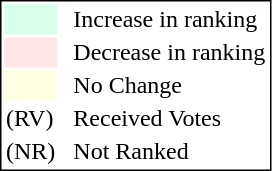<table style="border:1px solid black;">
<tr>
<td style="background:#D8FFEB; width:20px;"></td>
<td> </td>
<td>Increase in ranking</td>
</tr>
<tr>
<td style="background:#FFE6E6; width:20px;"></td>
<td> </td>
<td>Decrease in ranking</td>
</tr>
<tr>
<td style="background:#FFFFE6; width:20px;"></td>
<td> </td>
<td>No Change</td>
</tr>
<tr>
<td>(RV)</td>
<td> </td>
<td>Received Votes</td>
</tr>
<tr>
<td>(NR)</td>
<td> </td>
<td>Not Ranked</td>
</tr>
</table>
